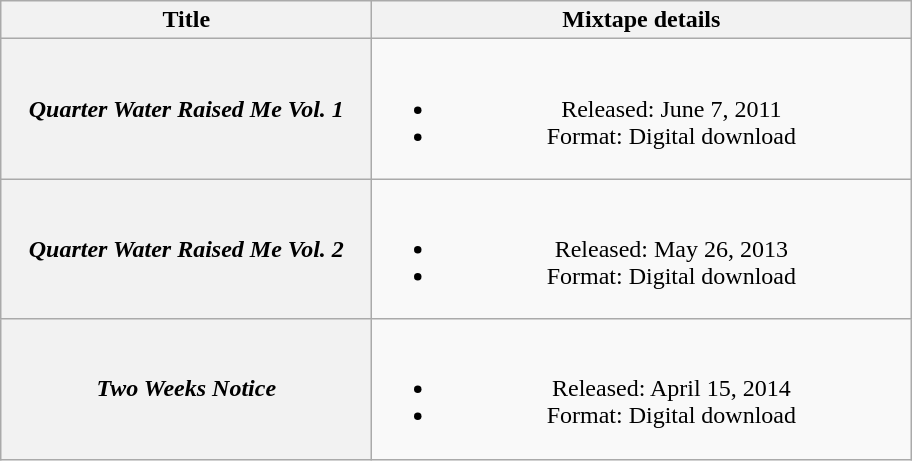<table class="wikitable plainrowheaders" style="text-align:center;">
<tr>
<th scope="col" style="width:15em;">Title</th>
<th scope="col" style="width:22em;">Mixtape details</th>
</tr>
<tr>
<th scope="row"><em>Quarter Water Raised Me Vol. 1</em></th>
<td><br><ul><li>Released: June 7, 2011</li><li>Format: Digital download</li></ul></td>
</tr>
<tr>
<th scope="row"><em>Quarter Water Raised Me Vol. 2</em></th>
<td><br><ul><li>Released: May 26, 2013</li><li>Format: Digital download</li></ul></td>
</tr>
<tr>
<th scope="row"><em>Two Weeks Notice</em></th>
<td><br><ul><li>Released: April 15, 2014</li><li>Format: Digital download</li></ul></td>
</tr>
</table>
